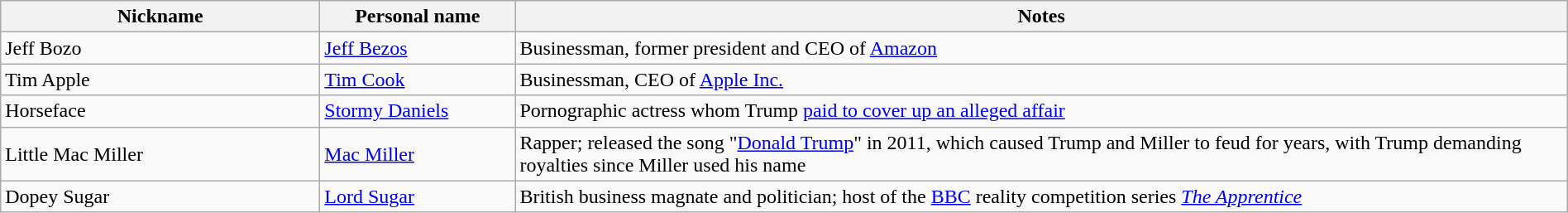<table class="wikitable sortable" style="width:100%;">
<tr>
<th style="width:250px">Nickname</th>
<th style="width:150px">Personal name</th>
<th class="unsortable">Notes</th>
</tr>
<tr>
<td>Jeff Bozo</td>
<td><a href='#'>Jeff Bezos</a></td>
<td>Businessman, former president and CEO of <a href='#'>Amazon</a></td>
</tr>
<tr>
<td>Tim Apple</td>
<td><a href='#'>Tim Cook</a></td>
<td>Businessman, CEO of <a href='#'>Apple Inc.</a></td>
</tr>
<tr>
<td>Horseface</td>
<td><a href='#'>Stormy Daniels</a></td>
<td>Pornographic actress whom Trump  <a href='#'>paid to cover up an alleged affair</a></td>
</tr>
<tr id="Little Mac Miller">
<td>Little Mac Miller</td>
<td data-sort-value="Mac Miller"><a href='#'>Mac Miller</a></td>
<td>Rapper; released the song "<a href='#'>Donald Trump</a>" in 2011, which caused Trump and Miller to feud for years, with Trump demanding royalties since Miller used his name</td>
</tr>
<tr>
<td>Dopey Sugar</td>
<td><a href='#'>Lord Sugar</a></td>
<td>British business magnate and politician; host of the <a href='#'>BBC</a> reality competition series <em><a href='#'>The Apprentice</a></em></td>
</tr>
</table>
